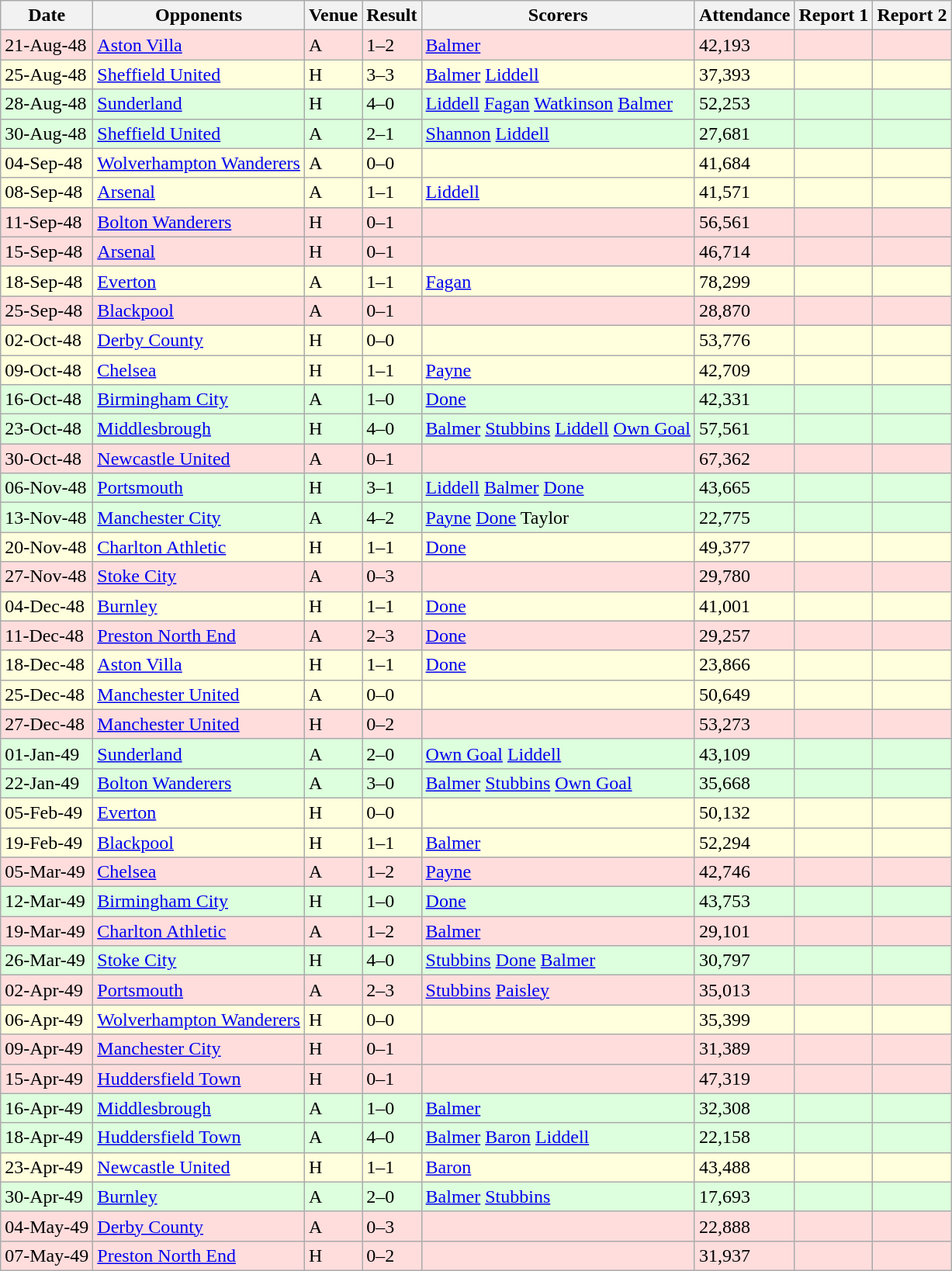<table class=wikitable>
<tr>
<th>Date</th>
<th>Opponents</th>
<th>Venue</th>
<th>Result</th>
<th>Scorers</th>
<th>Attendance</th>
<th>Report 1</th>
<th>Report 2</th>
</tr>
<tr bgcolor="#ffdddd">
<td>21-Aug-48</td>
<td><a href='#'>Aston Villa</a></td>
<td>A</td>
<td>1–2</td>
<td><a href='#'>Balmer</a> </td>
<td>42,193</td>
<td></td>
<td></td>
</tr>
<tr bgcolor="#ffffdd">
<td>25-Aug-48</td>
<td><a href='#'>Sheffield United</a></td>
<td>H</td>
<td>3–3</td>
<td><a href='#'>Balmer</a> <a href='#'>Liddell</a></td>
<td>37,393</td>
<td></td>
<td></td>
</tr>
<tr bgcolor="#ddffdd">
<td>28-Aug-48</td>
<td><a href='#'>Sunderland</a></td>
<td>H</td>
<td>4–0</td>
<td><a href='#'>Liddell</a>  <a href='#'>Fagan</a>  <a href='#'>Watkinson</a> <a href='#'>Balmer</a> </td>
<td>52,253</td>
<td></td>
<td></td>
</tr>
<tr bgcolor="#ddffdd">
<td>30-Aug-48</td>
<td><a href='#'>Sheffield United</a></td>
<td>A</td>
<td>2–1</td>
<td><a href='#'>Shannon</a>  <a href='#'>Liddell</a> </td>
<td>27,681</td>
<td></td>
<td></td>
</tr>
<tr bgcolor="#ffffdd">
<td>04-Sep-48</td>
<td><a href='#'>Wolverhampton Wanderers</a></td>
<td>A</td>
<td>0–0</td>
<td></td>
<td>41,684</td>
<td></td>
<td></td>
</tr>
<tr bgcolor="#ffffdd">
<td>08-Sep-48</td>
<td><a href='#'>Arsenal</a></td>
<td>A</td>
<td>1–1</td>
<td><a href='#'>Liddell</a> </td>
<td>41,571</td>
<td></td>
<td></td>
</tr>
<tr bgcolor="#ffdddd">
<td>11-Sep-48</td>
<td><a href='#'>Bolton Wanderers</a></td>
<td>H</td>
<td>0–1</td>
<td></td>
<td>56,561</td>
<td></td>
<td></td>
</tr>
<tr bgcolor="#ffdddd">
<td>15-Sep-48</td>
<td><a href='#'>Arsenal</a></td>
<td>H</td>
<td>0–1</td>
<td></td>
<td>46,714</td>
<td></td>
<td></td>
</tr>
<tr bgcolor="#ffffdd">
<td>18-Sep-48</td>
<td><a href='#'>Everton</a></td>
<td>A</td>
<td>1–1</td>
<td><a href='#'>Fagan</a> </td>
<td>78,299</td>
<td></td>
<td></td>
</tr>
<tr bgcolor="#ffdddd">
<td>25-Sep-48</td>
<td><a href='#'>Blackpool</a></td>
<td>A</td>
<td>0–1</td>
<td></td>
<td>28,870</td>
<td></td>
<td></td>
</tr>
<tr bgcolor="#ffffdd">
<td>02-Oct-48</td>
<td><a href='#'>Derby County</a></td>
<td>H</td>
<td>0–0</td>
<td></td>
<td>53,776</td>
<td></td>
<td></td>
</tr>
<tr bgcolor="#ffffdd">
<td>09-Oct-48</td>
<td><a href='#'>Chelsea</a></td>
<td>H</td>
<td>1–1</td>
<td><a href='#'>Payne</a> </td>
<td>42,709</td>
<td></td>
<td></td>
</tr>
<tr bgcolor="#ddffdd">
<td>16-Oct-48</td>
<td><a href='#'>Birmingham City</a></td>
<td>A</td>
<td>1–0</td>
<td><a href='#'>Done</a> </td>
<td>42,331</td>
<td></td>
<td></td>
</tr>
<tr bgcolor="#ddffdd">
<td>23-Oct-48</td>
<td><a href='#'>Middlesbrough</a></td>
<td>H</td>
<td>4–0</td>
<td><a href='#'>Balmer</a>  <a href='#'>Stubbins</a>  <a href='#'>Liddell</a>  <a href='#'>Own Goal</a> </td>
<td>57,561</td>
<td></td>
<td></td>
</tr>
<tr bgcolor="#ffdddd">
<td>30-Oct-48</td>
<td><a href='#'>Newcastle United</a></td>
<td>A</td>
<td>0–1</td>
<td></td>
<td>67,362</td>
<td></td>
<td></td>
</tr>
<tr bgcolor="#ddffdd">
<td>06-Nov-48</td>
<td><a href='#'>Portsmouth</a></td>
<td>H</td>
<td>3–1</td>
<td><a href='#'>Liddell</a>  <a href='#'>Balmer</a>  <a href='#'>Done</a> </td>
<td>43,665</td>
<td></td>
<td></td>
</tr>
<tr bgcolor="#ddffdd">
<td>13-Nov-48</td>
<td><a href='#'>Manchester City</a></td>
<td>A</td>
<td>4–2</td>
<td><a href='#'>Payne</a>  <a href='#'>Done</a>  Taylor </td>
<td>22,775</td>
<td></td>
<td></td>
</tr>
<tr bgcolor="#ffffdd">
<td>20-Nov-48</td>
<td><a href='#'>Charlton Athletic</a></td>
<td>H</td>
<td>1–1</td>
<td><a href='#'>Done</a> </td>
<td>49,377</td>
<td></td>
<td></td>
</tr>
<tr bgcolor="#ffdddd">
<td>27-Nov-48</td>
<td><a href='#'>Stoke City</a></td>
<td>A</td>
<td>0–3</td>
<td></td>
<td>29,780</td>
<td></td>
<td></td>
</tr>
<tr bgcolor="#ffffdd">
<td>04-Dec-48</td>
<td><a href='#'>Burnley</a></td>
<td>H</td>
<td>1–1</td>
<td><a href='#'>Done</a> </td>
<td>41,001</td>
<td></td>
<td></td>
</tr>
<tr bgcolor="#ffdddd">
<td>11-Dec-48</td>
<td><a href='#'>Preston North End</a></td>
<td>A</td>
<td>2–3</td>
<td><a href='#'>Done</a> </td>
<td>29,257</td>
<td></td>
<td></td>
</tr>
<tr bgcolor="#ffffdd">
<td>18-Dec-48</td>
<td><a href='#'>Aston Villa</a></td>
<td>H</td>
<td>1–1</td>
<td><a href='#'>Done</a> </td>
<td>23,866</td>
<td></td>
<td></td>
</tr>
<tr bgcolor="#ffffdd">
<td>25-Dec-48</td>
<td><a href='#'>Manchester United</a></td>
<td>A</td>
<td>0–0</td>
<td></td>
<td>50,649</td>
<td></td>
<td></td>
</tr>
<tr bgcolor="#ffdddd">
<td>27-Dec-48</td>
<td><a href='#'>Manchester United</a></td>
<td>H</td>
<td>0–2</td>
<td></td>
<td>53,273</td>
<td></td>
<td></td>
</tr>
<tr bgcolor="#ddffdd">
<td>01-Jan-49</td>
<td><a href='#'>Sunderland</a></td>
<td>A</td>
<td>2–0</td>
<td><a href='#'>Own Goal</a>  <a href='#'>Liddell</a> </td>
<td>43,109</td>
<td></td>
<td></td>
</tr>
<tr bgcolor="#ddffdd">
<td>22-Jan-49</td>
<td><a href='#'>Bolton Wanderers</a></td>
<td>A</td>
<td>3–0</td>
<td><a href='#'>Balmer</a>  <a href='#'>Stubbins</a>  <a href='#'>Own Goal</a> </td>
<td>35,668</td>
<td></td>
<td></td>
</tr>
<tr bgcolor="#ffffdd">
<td>05-Feb-49</td>
<td><a href='#'>Everton</a></td>
<td>H</td>
<td>0–0</td>
<td></td>
<td>50,132</td>
<td></td>
<td></td>
</tr>
<tr bgcolor="#ffffdd">
<td>19-Feb-49</td>
<td><a href='#'>Blackpool</a></td>
<td>H</td>
<td>1–1</td>
<td><a href='#'>Balmer</a> </td>
<td>52,294</td>
<td></td>
<td></td>
</tr>
<tr bgcolor="#ffdddd">
<td>05-Mar-49</td>
<td><a href='#'>Chelsea</a></td>
<td>A</td>
<td>1–2</td>
<td><a href='#'>Payne</a> </td>
<td>42,746</td>
<td></td>
<td></td>
</tr>
<tr bgcolor="#ddffdd">
<td>12-Mar-49</td>
<td><a href='#'>Birmingham City</a></td>
<td>H</td>
<td>1–0</td>
<td><a href='#'>Done</a> </td>
<td>43,753</td>
<td></td>
<td></td>
</tr>
<tr bgcolor="#ffdddd">
<td>19-Mar-49</td>
<td><a href='#'>Charlton Athletic</a></td>
<td>A</td>
<td>1–2</td>
<td><a href='#'>Balmer</a> </td>
<td>29,101</td>
<td></td>
<td></td>
</tr>
<tr bgcolor="#ddffdd">
<td>26-Mar-49</td>
<td><a href='#'>Stoke City</a></td>
<td>H</td>
<td>4–0</td>
<td><a href='#'>Stubbins</a> <a href='#'>Done</a>  <a href='#'>Balmer</a> </td>
<td>30,797</td>
<td></td>
<td></td>
</tr>
<tr bgcolor="#ffdddd">
<td>02-Apr-49</td>
<td><a href='#'>Portsmouth</a></td>
<td>A</td>
<td>2–3</td>
<td><a href='#'>Stubbins</a>  <a href='#'>Paisley</a> </td>
<td>35,013</td>
<td></td>
<td></td>
</tr>
<tr bgcolor="#ffffdd">
<td>06-Apr-49</td>
<td><a href='#'>Wolverhampton Wanderers</a></td>
<td>H</td>
<td>0–0</td>
<td></td>
<td>35,399</td>
<td></td>
<td></td>
</tr>
<tr bgcolor="#ffdddd">
<td>09-Apr-49</td>
<td><a href='#'>Manchester City</a></td>
<td>H</td>
<td>0–1</td>
<td></td>
<td>31,389</td>
<td></td>
<td></td>
</tr>
<tr bgcolor="#ffdddd">
<td>15-Apr-49</td>
<td><a href='#'>Huddersfield Town</a></td>
<td>H</td>
<td>0–1</td>
<td></td>
<td>47,319</td>
<td></td>
<td></td>
</tr>
<tr bgcolor="#ddffdd">
<td>16-Apr-49</td>
<td><a href='#'>Middlesbrough</a></td>
<td>A</td>
<td>1–0</td>
<td><a href='#'>Balmer</a> </td>
<td>32,308</td>
<td></td>
<td></td>
</tr>
<tr bgcolor="#ddffdd">
<td>18-Apr-49</td>
<td><a href='#'>Huddersfield Town</a></td>
<td>A</td>
<td>4–0</td>
<td><a href='#'>Balmer</a>  <a href='#'>Baron</a>  <a href='#'>Liddell</a> </td>
<td>22,158</td>
<td></td>
<td></td>
</tr>
<tr bgcolor="#ffffdd">
<td>23-Apr-49</td>
<td><a href='#'>Newcastle United</a></td>
<td>H</td>
<td>1–1</td>
<td><a href='#'>Baron</a> </td>
<td>43,488</td>
<td></td>
<td></td>
</tr>
<tr bgcolor="#ddffdd">
<td>30-Apr-49</td>
<td><a href='#'>Burnley</a></td>
<td>A</td>
<td>2–0</td>
<td><a href='#'>Balmer</a>  <a href='#'>Stubbins</a> </td>
<td>17,693</td>
<td></td>
<td></td>
</tr>
<tr bgcolor="#ffdddd">
<td>04-May-49</td>
<td><a href='#'>Derby County</a></td>
<td>A</td>
<td>0–3</td>
<td></td>
<td>22,888</td>
<td></td>
<td></td>
</tr>
<tr bgcolor="#ffdddd">
<td>07-May-49</td>
<td><a href='#'>Preston North End</a></td>
<td>H</td>
<td>0–2</td>
<td></td>
<td>31,937</td>
<td></td>
<td></td>
</tr>
</table>
